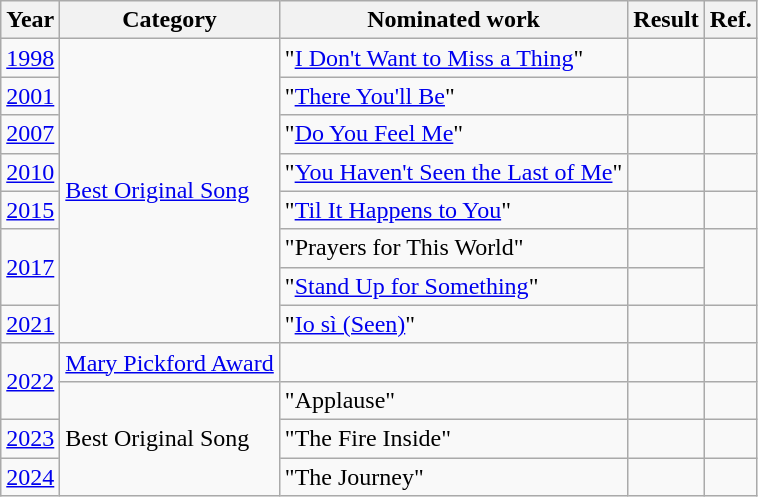<table class="wikitable">
<tr>
<th>Year</th>
<th>Category</th>
<th>Nominated work</th>
<th>Result</th>
<th>Ref.</th>
</tr>
<tr>
<td><a href='#'>1998</a></td>
<td rowspan="8"><a href='#'>Best Original Song</a></td>
<td>"<a href='#'>I Don't Want to Miss a Thing</a>" </td>
<td></td>
<td align="center"></td>
</tr>
<tr>
<td><a href='#'>2001</a></td>
<td>"<a href='#'>There You'll Be</a>" </td>
<td></td>
<td align="center"></td>
</tr>
<tr>
<td><a href='#'>2007</a></td>
<td>"<a href='#'>Do You Feel Me</a>" </td>
<td></td>
<td align="center"></td>
</tr>
<tr>
<td><a href='#'>2010</a></td>
<td>"<a href='#'>You Haven't Seen the Last of Me</a>" </td>
<td></td>
<td align="center"></td>
</tr>
<tr>
<td><a href='#'>2015</a></td>
<td>"<a href='#'>Til It Happens to You</a>" </td>
<td></td>
<td align="center"></td>
</tr>
<tr>
<td rowspan="2"><a href='#'>2017</a></td>
<td>"Prayers for This World" </td>
<td></td>
<td align="center" rowspan="2"></td>
</tr>
<tr>
<td>"<a href='#'>Stand Up for Something</a>" </td>
<td></td>
</tr>
<tr>
<td><a href='#'>2021</a></td>
<td>"<a href='#'>Io sì (Seen)</a>" </td>
<td></td>
<td align="center"></td>
</tr>
<tr>
<td rowspan="2"><a href='#'>2022</a></td>
<td><a href='#'>Mary Pickford Award</a></td>
<td></td>
<td></td>
<td align="center"></td>
</tr>
<tr>
<td rowspan="3">Best Original Song</td>
<td>"Applause" </td>
<td></td>
<td align="center"></td>
</tr>
<tr>
<td><a href='#'>2023</a></td>
<td>"The Fire Inside" </td>
<td></td>
<td align="center"></td>
</tr>
<tr>
<td><a href='#'>2024</a></td>
<td>"The Journey" </td>
<td></td>
<td align="center"></td>
</tr>
</table>
